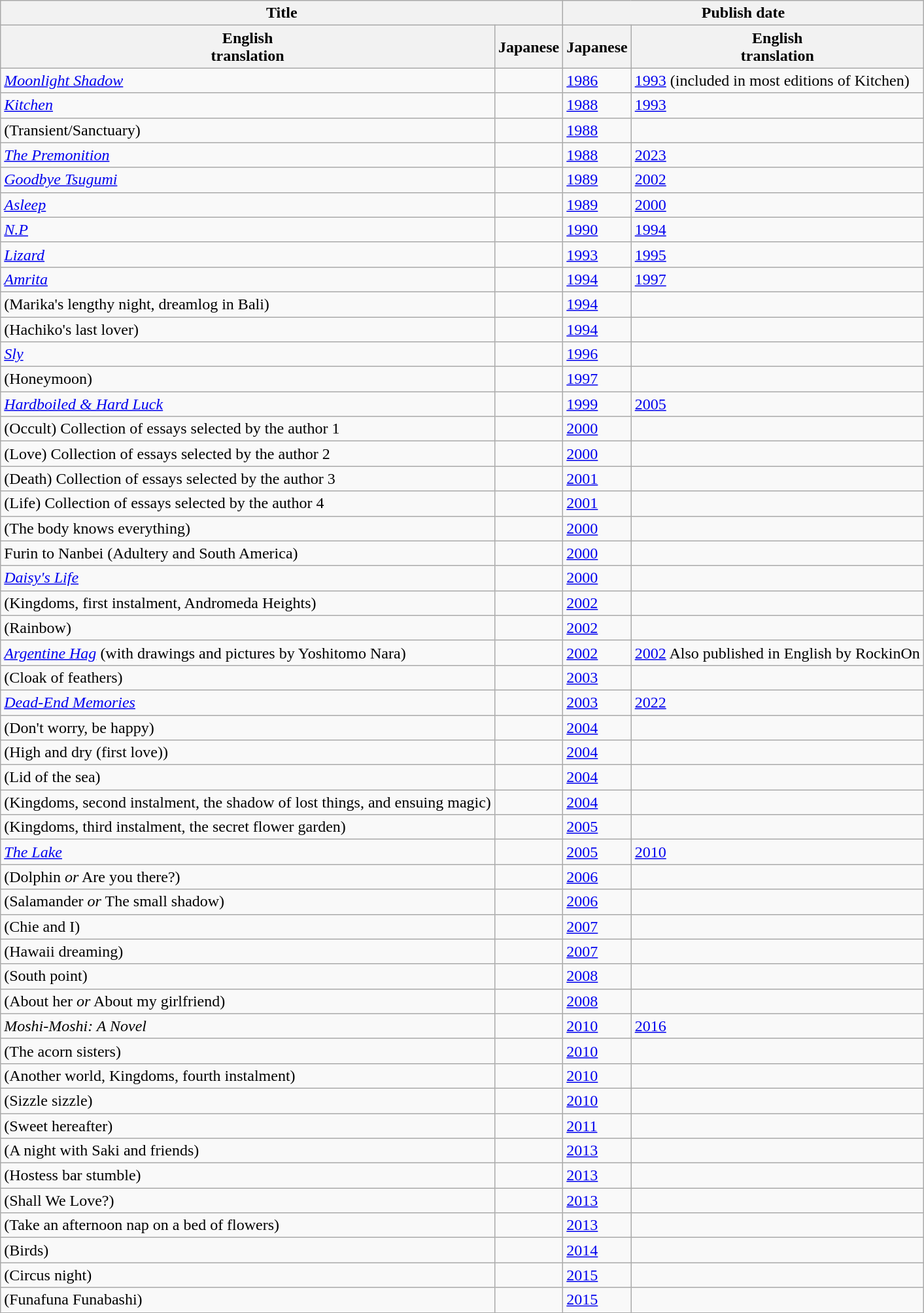<table class="wikitable">
<tr>
<th colspan=2>Title</th>
<th colspan=2>Publish date</th>
</tr>
<tr>
<th>English<br>translation</th>
<th>Japanese</th>
<th>Japanese</th>
<th>English<br>translation</th>
</tr>
<tr>
<td><em><a href='#'>Moonlight Shadow</a></em></td>
<td></td>
<td><a href='#'>1986</a></td>
<td><a href='#'>1993</a> (included in most editions of Kitchen)</td>
</tr>
<tr>
<td><em><a href='#'>Kitchen</a></em></td>
<td></td>
<td><a href='#'>1988</a></td>
<td><a href='#'>1993</a></td>
</tr>
<tr>
<td>(Transient/Sanctuary)</td>
<td></td>
<td><a href='#'>1988</a></td>
<td></td>
</tr>
<tr>
<td><a href='#'><em>The Premonition</em></a></td>
<td></td>
<td><a href='#'>1988</a></td>
<td><a href='#'>2023</a></td>
</tr>
<tr>
<td><em><a href='#'>Goodbye Tsugumi</a></em></td>
<td></td>
<td><a href='#'>1989</a></td>
<td><a href='#'>2002</a></td>
</tr>
<tr>
<td><em><a href='#'>Asleep</a></em></td>
<td></td>
<td><a href='#'>1989</a></td>
<td><a href='#'>2000</a></td>
</tr>
<tr>
<td><em><a href='#'>N.P</a></em></td>
<td></td>
<td><a href='#'>1990</a></td>
<td><a href='#'>1994</a></td>
</tr>
<tr>
<td><em><a href='#'>Lizard</a></em></td>
<td></td>
<td><a href='#'>1993</a></td>
<td><a href='#'>1995</a></td>
</tr>
<tr>
<td><em><a href='#'>Amrita</a></em></td>
<td></td>
<td><a href='#'>1994</a></td>
<td><a href='#'>1997</a></td>
</tr>
<tr>
<td>(Marika's lengthy night, dreamlog in Bali)</td>
<td></td>
<td><a href='#'>1994</a></td>
<td></td>
</tr>
<tr>
<td>(Hachiko's last lover)</td>
<td></td>
<td><a href='#'>1994</a></td>
<td></td>
</tr>
<tr>
<td><em><a href='#'>Sly</a></em></td>
<td></td>
<td><a href='#'>1996</a></td>
<td></td>
</tr>
<tr>
<td>(Honeymoon)</td>
<td></td>
<td><a href='#'>1997</a></td>
<td></td>
</tr>
<tr>
<td><em><a href='#'>Hardboiled & Hard Luck</a></em></td>
<td></td>
<td><a href='#'>1999</a></td>
<td><a href='#'>2005</a></td>
</tr>
<tr>
<td>(Occult) Collection of essays selected by the author 1</td>
<td></td>
<td><a href='#'>2000</a></td>
<td></td>
</tr>
<tr>
<td>(Love) Collection of essays selected by the author 2</td>
<td></td>
<td><a href='#'>2000</a></td>
<td></td>
</tr>
<tr>
<td>(Death) Collection of essays selected by the author 3</td>
<td></td>
<td><a href='#'>2001</a></td>
<td></td>
</tr>
<tr>
<td>(Life) Collection of essays selected by the author 4</td>
<td></td>
<td><a href='#'>2001</a></td>
<td></td>
</tr>
<tr>
<td>(The body knows everything)</td>
<td></td>
<td><a href='#'>2000</a></td>
<td></td>
</tr>
<tr>
<td>Furin to Nanbei (Adultery and South America)</td>
<td></td>
<td><a href='#'>2000</a></td>
<td></td>
</tr>
<tr>
<td><em><a href='#'>Daisy's Life</a></em></td>
<td></td>
<td><a href='#'>2000</a></td>
<td></td>
</tr>
<tr>
<td>(Kingdoms, first instalment, Andromeda Heights)</td>
<td></td>
<td><a href='#'>2002</a></td>
<td></td>
</tr>
<tr>
<td>(Rainbow)</td>
<td></td>
<td><a href='#'>2002</a></td>
<td></td>
</tr>
<tr>
<td><em><a href='#'>Argentine Hag</a></em> (with drawings and pictures by Yoshitomo Nara)</td>
<td></td>
<td><a href='#'>2002</a></td>
<td><a href='#'>2002</a> Also published in English by RockinOn</td>
</tr>
<tr>
<td>(Cloak of feathers)</td>
<td></td>
<td><a href='#'>2003</a></td>
<td></td>
</tr>
<tr>
<td><em><a href='#'>Dead-End Memories</a></em></td>
<td></td>
<td><a href='#'>2003</a></td>
<td><a href='#'>2022</a></td>
</tr>
<tr>
<td>(Don't worry, be happy)</td>
<td></td>
<td><a href='#'>2004</a></td>
<td></td>
</tr>
<tr>
<td>(High and dry (first love))</td>
<td></td>
<td><a href='#'>2004</a></td>
<td></td>
</tr>
<tr>
<td>(Lid of the sea)</td>
<td></td>
<td><a href='#'>2004</a></td>
<td></td>
</tr>
<tr>
<td>(Kingdoms, second instalment, the shadow of lost things, and ensuing magic)</td>
<td></td>
<td><a href='#'>2004</a></td>
<td></td>
</tr>
<tr>
<td>(Kingdoms, third instalment, the secret flower garden)</td>
<td></td>
<td><a href='#'>2005</a></td>
<td></td>
</tr>
<tr>
<td><em><a href='#'>The Lake</a></em></td>
<td></td>
<td><a href='#'>2005</a></td>
<td><a href='#'>2010</a></td>
</tr>
<tr>
<td>(Dolphin <em>or</em> Are you there?)</td>
<td></td>
<td><a href='#'>2006</a></td>
<td></td>
</tr>
<tr>
<td>(Salamander <em>or</em> The small shadow)</td>
<td></td>
<td><a href='#'>2006</a></td>
<td></td>
</tr>
<tr>
<td>(Chie and I)</td>
<td></td>
<td><a href='#'>2007</a></td>
<td></td>
</tr>
<tr>
<td>(Hawaii dreaming)</td>
<td></td>
<td><a href='#'>2007</a></td>
<td></td>
</tr>
<tr>
<td>(South point)</td>
<td></td>
<td><a href='#'>2008</a></td>
<td></td>
</tr>
<tr>
<td>(About her <em>or</em> About my girlfriend)</td>
<td></td>
<td><a href='#'>2008</a></td>
<td></td>
</tr>
<tr>
<td><em>Moshi-Moshi: A Novel</em></td>
<td></td>
<td><a href='#'>2010</a></td>
<td><a href='#'>2016</a></td>
</tr>
<tr>
<td>(The acorn sisters)</td>
<td></td>
<td><a href='#'>2010</a></td>
<td></td>
</tr>
<tr>
<td>(Another world, Kingdoms, fourth instalment)</td>
<td></td>
<td><a href='#'>2010</a></td>
<td></td>
</tr>
<tr>
<td>(Sizzle sizzle)</td>
<td></td>
<td><a href='#'>2010</a></td>
<td></td>
</tr>
<tr>
<td>(Sweet hereafter)</td>
<td></td>
<td><a href='#'>2011</a></td>
<td></td>
</tr>
<tr>
<td>(A night with Saki and friends)</td>
<td></td>
<td><a href='#'>2013</a></td>
<td></td>
</tr>
<tr>
<td>(Hostess bar stumble)</td>
<td></td>
<td><a href='#'>2013</a></td>
<td></td>
</tr>
<tr>
<td>(Shall We Love?)</td>
<td></td>
<td><a href='#'>2013</a></td>
<td></td>
</tr>
<tr>
<td>(Take an afternoon nap on a bed of flowers)</td>
<td></td>
<td><a href='#'>2013</a></td>
<td></td>
</tr>
<tr>
<td>(Birds)</td>
<td></td>
<td><a href='#'>2014</a></td>
<td></td>
</tr>
<tr>
<td>(Circus night)</td>
<td></td>
<td><a href='#'>2015</a></td>
<td></td>
</tr>
<tr>
<td>(Funafuna Funabashi)</td>
<td></td>
<td><a href='#'>2015</a></td>
<td></td>
</tr>
<tr>
</tr>
</table>
